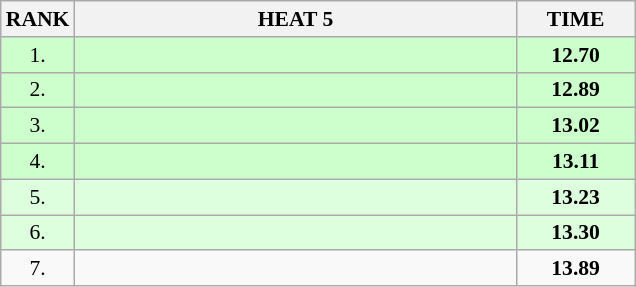<table class="wikitable" style="border-collapse: collapse; font-size: 90%;">
<tr>
<th>RANK</th>
<th style="width: 20em">HEAT 5</th>
<th style="width: 5em">TIME</th>
</tr>
<tr style="background:#ccffcc;">
<td align="center">1.</td>
<td></td>
<td align="center"><strong>12.70</strong></td>
</tr>
<tr style="background:#ccffcc;">
<td align="center">2.</td>
<td></td>
<td align="center"><strong>12.89</strong></td>
</tr>
<tr style="background:#ccffcc;">
<td align="center">3.</td>
<td></td>
<td align="center"><strong>13.02</strong></td>
</tr>
<tr style="background:#ccffcc;">
<td align="center">4.</td>
<td></td>
<td align="center"><strong>13.11</strong></td>
</tr>
<tr style="background:#ddffdd;">
<td align="center">5.</td>
<td></td>
<td align="center"><strong>13.23</strong></td>
</tr>
<tr style="background:#ddffdd;">
<td align="center">6.</td>
<td></td>
<td align="center"><strong>13.30</strong></td>
</tr>
<tr>
<td align="center">7.</td>
<td></td>
<td align="center"><strong>13.89</strong></td>
</tr>
</table>
